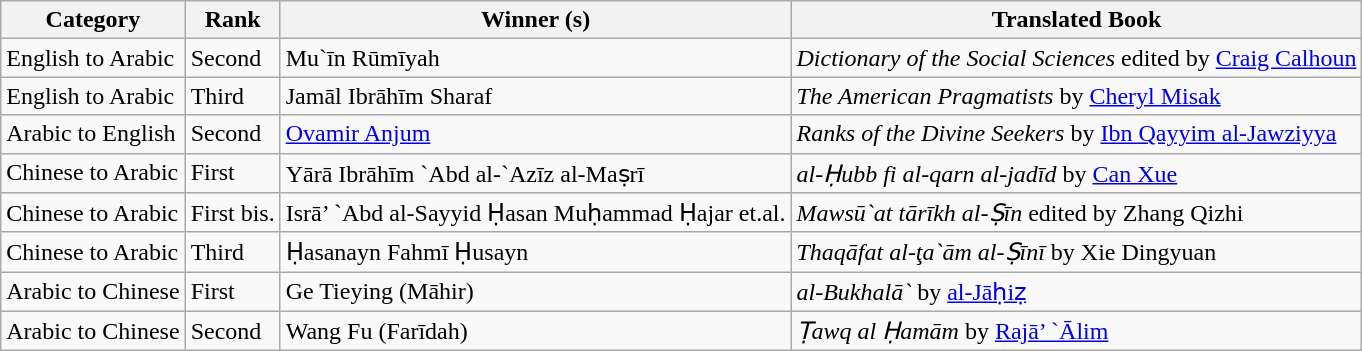<table class="wikitable">
<tr>
<th>Category</th>
<th>Rank</th>
<th>Winner (s)</th>
<th>Translated Book</th>
</tr>
<tr>
<td>English to Arabic</td>
<td>Second</td>
<td>Mu`īn Rūmīyah</td>
<td><em>Dictionary of the Social Sciences</em> edited by <a href='#'>Craig Calhoun</a></td>
</tr>
<tr>
<td>English to Arabic</td>
<td>Third</td>
<td>Jamāl Ibrāhīm Sharaf</td>
<td><em>The American Pragmatists</em> by <a href='#'>Cheryl Misak</a></td>
</tr>
<tr>
<td>Arabic to English</td>
<td>Second</td>
<td><a href='#'>Ovamir Anjum</a></td>
<td><em>Ranks of the Divine Seekers</em> by <a href='#'>Ibn Qayyim al-Jawziyya</a></td>
</tr>
<tr>
<td>Chinese to Arabic</td>
<td>First</td>
<td>Yārā Ibrāhīm `Abd al-`Azīz al-Maṣrī</td>
<td><em>al-Ḥubb fi al-qarn al-jadīd</em> by <a href='#'>Can Xue</a></td>
</tr>
<tr>
<td>Chinese to Arabic</td>
<td>First bis.</td>
<td>Isrā’ `Abd al-Sayyid Ḥasan Muḥammad Ḥajar et.al.</td>
<td><em>Mawsū`at tārīkh al-Ṣīn</em> edited by Zhang Qizhi</td>
</tr>
<tr>
<td>Chinese to Arabic</td>
<td>Third</td>
<td>Ḥasanayn Fahmī Ḥusayn</td>
<td><em>Thaqāfat al-ţa`ām al-Ṣīnī</em> by Xie Dingyuan</td>
</tr>
<tr>
<td>Arabic to Chinese</td>
<td>First</td>
<td>Ge Tieying (Māhir)</td>
<td><em>al-Bukhalā`</em> by <a href='#'>al-Jāḥiẓ</a></td>
</tr>
<tr>
<td>Arabic to Chinese</td>
<td>Second</td>
<td>Wang Fu (Farīdah)</td>
<td><em>Ṭawq al Ḥamām</em> by <a href='#'>Rajā’ `Ālim</a></td>
</tr>
</table>
